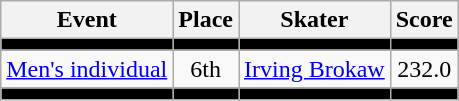<table class=wikitable>
<tr>
<th>Event</th>
<th>Place</th>
<th>Skater</th>
<th>Score</th>
</tr>
<tr bgcolor=black>
<td></td>
<td></td>
<td></td>
<td></td>
</tr>
<tr align=center>
<td align=left><a href='#'>Men's individual</a></td>
<td>6th</td>
<td align=left><a href='#'>Irving Brokaw</a></td>
<td>232.0</td>
</tr>
<tr bgcolor=black>
<td></td>
<td></td>
<td></td>
<td></td>
</tr>
</table>
